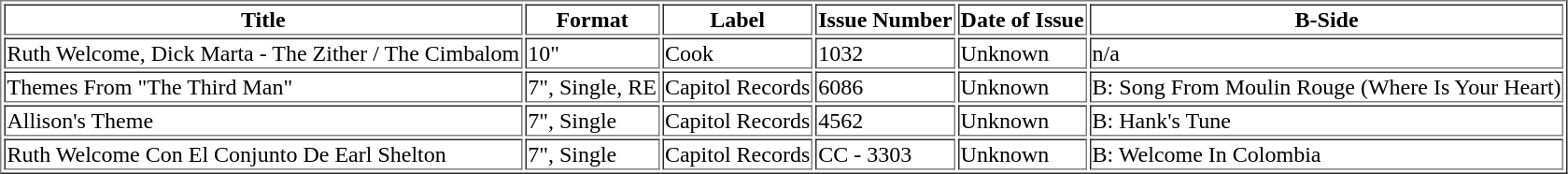<table border="1">
<tr>
<th>Title</th>
<th>Format</th>
<th>Label</th>
<th>Issue Number</th>
<th>Date of Issue</th>
<th>B-Side</th>
</tr>
<tr>
<td>Ruth Welcome, Dick Marta -  The Zither / The Cimbalom</td>
<td>10"</td>
<td>Cook</td>
<td>1032</td>
<td>Unknown</td>
<td>n/a</td>
</tr>
<tr>
<td>Themes From "The Third Man"</td>
<td>7", Single, RE</td>
<td>Capitol Records</td>
<td>6086</td>
<td>Unknown</td>
<td>B: Song From Moulin Rouge (Where Is Your Heart)</td>
</tr>
<tr>
<td>Allison's Theme</td>
<td>7", Single</td>
<td>Capitol Records</td>
<td>4562</td>
<td>Unknown</td>
<td>B: Hank's Tune</td>
</tr>
<tr>
<td>Ruth Welcome Con El Conjunto De Earl Shelton</td>
<td>7", Single</td>
<td>Capitol Records</td>
<td>CC - 3303</td>
<td>Unknown</td>
<td>B: Welcome In Colombia</td>
</tr>
</table>
